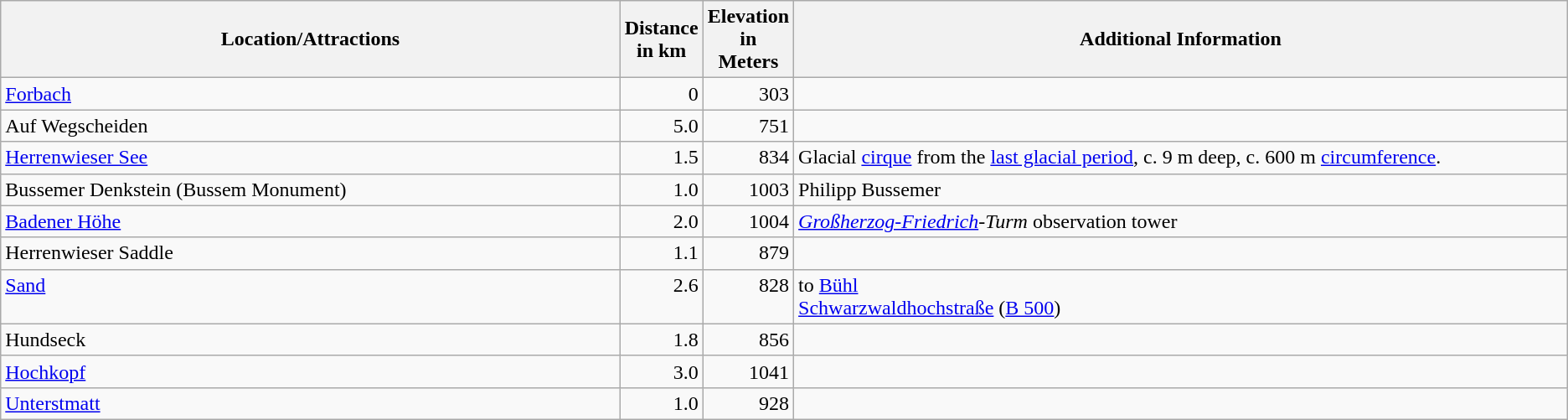<table class="wikitable">
<tr>
<th width="40%">Location/Attractions</th>
<th width="5%">Distance in km</th>
<th width="5%">Elevation in Meters</th>
<th width="50%">Additional Information</th>
</tr>
<tr valign="top">
<td><a href='#'>Forbach</a></td>
<td align="right">0</td>
<td align="right">303</td>
<td></td>
</tr>
<tr valign="top">
<td>Auf Wegscheiden</td>
<td align="right">5.0</td>
<td align="right">751</td>
<td></td>
</tr>
<tr valign="top">
<td><a href='#'>Herrenwieser See</a></td>
<td align="right">1.5</td>
<td align="right">834</td>
<td>Glacial <a href='#'>cirque</a> from the <a href='#'>last glacial period</a>, c. 9 m deep, c. 600 m <a href='#'>circumference</a>.</td>
</tr>
<tr valign="top">
<td>Bussemer Denkstein (Bussem Monument)</td>
<td align="right">1.0</td>
<td align="right">1003</td>
<td>Philipp Bussemer</td>
</tr>
<tr valign="top">
<td><a href='#'>Badener Höhe</a></td>
<td align="right">2.0</td>
<td align="right">1004</td>
<td><em><a href='#'>Großherzog-Friedrich</a>-Turm</em> observation tower</td>
</tr>
<tr valign="top">
<td>Herrenwieser Saddle</td>
<td align="right">1.1</td>
<td align="right">879</td>
<td></td>
</tr>
<tr valign="top">
<td><a href='#'>Sand</a></td>
<td align="right">2.6</td>
<td align="right">828</td>
<td>to <a href='#'>Bühl</a> <br><a href='#'>Schwarzwaldhochstraße</a> (<a href='#'>B 500</a>)</td>
</tr>
<tr valign="top">
<td>Hundseck</td>
<td align="right">1.8</td>
<td align="right">856</td>
<td></td>
</tr>
<tr valign="top">
<td><a href='#'>Hochkopf</a></td>
<td align="right">3.0</td>
<td align="right">1041</td>
<td></td>
</tr>
<tr valign="top">
<td><a href='#'>Unterstmatt</a></td>
<td align="right">1.0</td>
<td align="right">928</td>
<td></td>
</tr>
</table>
